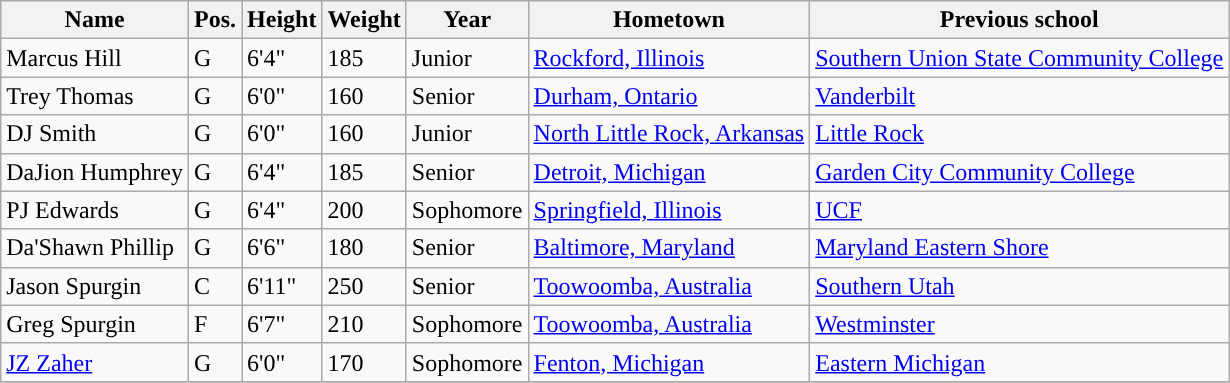<table class="wikitable sortable" border="1">
<tr align=center>
<th>Name</th>
<th>Pos.</th>
<th>Height</th>
<th>Weight</th>
<th>Year</th>
<th>Hometown</th>
<th>Previous school</th>
</tr>
<tr>
<td>Marcus Hill</td>
<td>G</td>
<td>6'4"</td>
<td>185</td>
<td>Junior</td>
<td><a href='#'>Rockford, Illinois</a></td>
<td><a href='#'>Southern Union State Community College</a></td>
</tr>
<tr>
<td>Trey Thomas</td>
<td>G</td>
<td>6'0"</td>
<td>160</td>
<td>Senior</td>
<td><a href='#'>Durham, Ontario</a></td>
<td><a href='#'>Vanderbilt</a></td>
</tr>
<tr>
<td>DJ Smith</td>
<td>G</td>
<td>6'0"</td>
<td>160</td>
<td>Junior</td>
<td><a href='#'>North Little Rock, Arkansas</a></td>
<td><a href='#'>Little Rock</a></td>
</tr>
<tr>
<td>DaJion Humphrey</td>
<td>G</td>
<td>6'4"</td>
<td>185</td>
<td>Senior</td>
<td><a href='#'>Detroit, Michigan</a></td>
<td><a href='#'>Garden City Community College</a></td>
</tr>
<tr>
<td>PJ Edwards</td>
<td>G</td>
<td>6'4"</td>
<td>200</td>
<td>Sophomore</td>
<td><a href='#'>Springfield, Illinois</a></td>
<td><a href='#'>UCF</a></td>
</tr>
<tr>
<td>Da'Shawn Phillip</td>
<td>G</td>
<td>6'6"</td>
<td>180</td>
<td>Senior</td>
<td><a href='#'>Baltimore, Maryland</a></td>
<td><a href='#'>Maryland Eastern Shore</a></td>
</tr>
<tr>
<td>Jason Spurgin</td>
<td>C</td>
<td>6'11"</td>
<td>250</td>
<td>Senior</td>
<td><a href='#'>Toowoomba, Australia</a></td>
<td><a href='#'>Southern Utah</a></td>
</tr>
<tr>
<td>Greg Spurgin</td>
<td>F</td>
<td>6'7"</td>
<td>210</td>
<td>Sophomore</td>
<td><a href='#'>Toowoomba, Australia</a></td>
<td><a href='#'>Westminster</a></td>
</tr>
<tr>
<td><a href='#'>JZ Zaher</a></td>
<td>G</td>
<td>6'0"</td>
<td>170</td>
<td>Sophomore</td>
<td><a href='#'>Fenton, Michigan</a></td>
<td><a href='#'>Eastern Michigan</a></td>
</tr>
<tr>
</tr>
</table>
